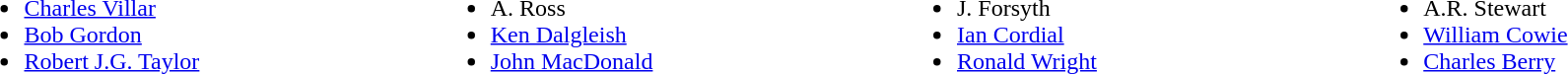<table style="width:100%;">
<tr>
<td style="vertical-align:top; width:20%;"><br><ul><li> <a href='#'>Charles Villar</a></li><li> <a href='#'>Bob Gordon</a></li><li> <a href='#'>Robert J.G. Taylor</a></li></ul></td>
<td style="vertical-align:top; width:20%;"><br><ul><li> A. Ross</li><li> <a href='#'>Ken Dalgleish</a></li><li> <a href='#'>John MacDonald</a></li></ul></td>
<td style="vertical-align:top; width:20%;"><br><ul><li> J. Forsyth</li><li> <a href='#'>Ian Cordial</a></li><li> <a href='#'>Ronald Wright</a></li></ul></td>
<td style="vertical-align:top; width:20%;"><br><ul><li> A.R. Stewart</li><li> <a href='#'>William Cowie</a></li><li> <a href='#'>Charles Berry</a></li></ul></td>
</tr>
</table>
